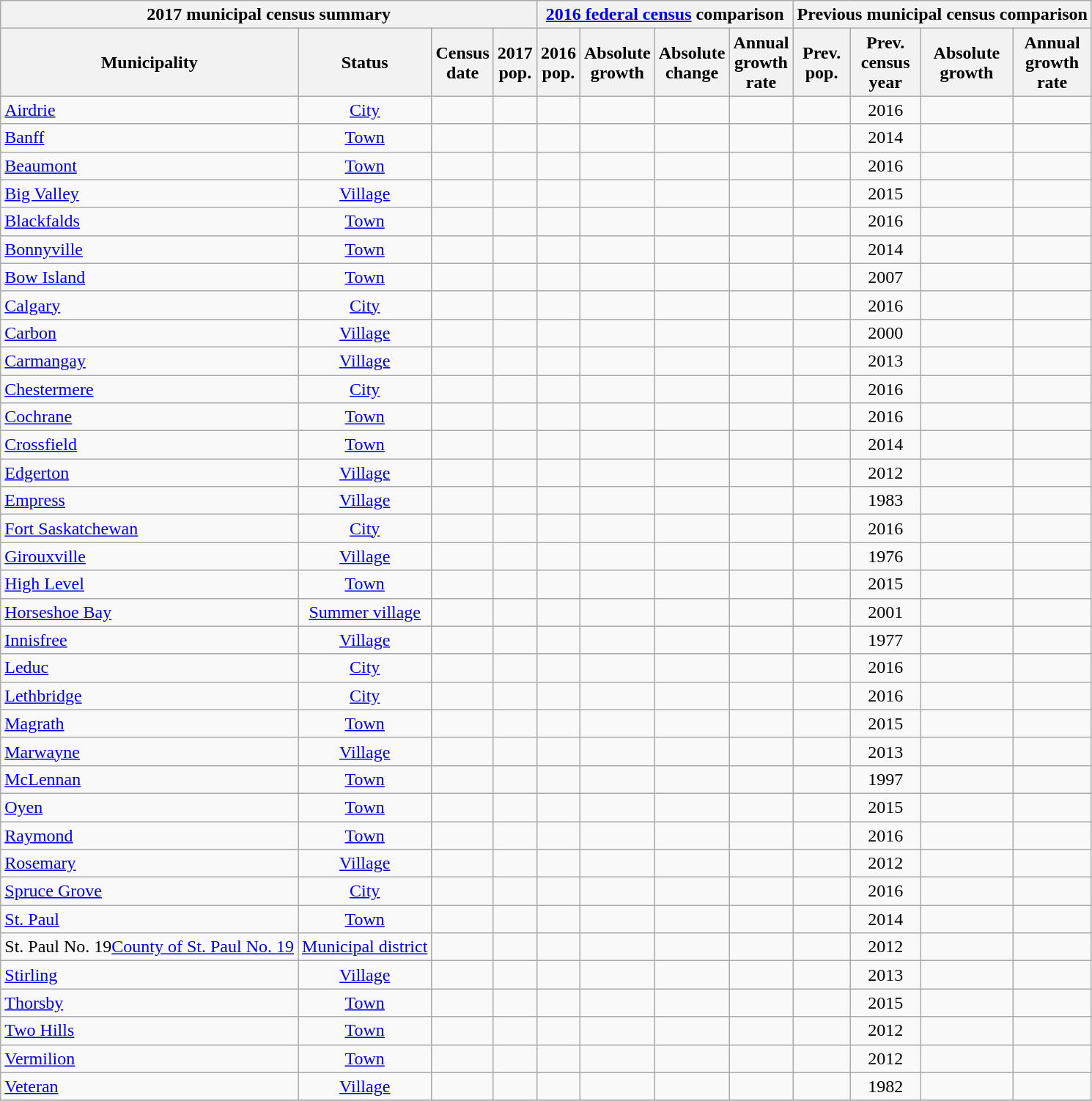<table class="wikitable sortable">
<tr>
<th colspan=4 class=unsortable>2017 municipal census summary</th>
<th colspan=4 class=unsortable><a href='#'>2016 federal census</a> comparison</th>
<th colspan=4 class=unsortable>Previous municipal census comparison</th>
</tr>
<tr>
<th>Municipality</th>
<th>Status</th>
<th>Census<br>date</th>
<th>2017<br>pop.</th>
<th>2016<br>pop.</th>
<th>Absolute<br>growth</th>
<th>Absolute<br>change</th>
<th>Annual<br>growth<br>rate</th>
<th>Prev.<br>pop.</th>
<th>Prev.<br>census<br>year</th>
<th>Absolute<br>growth</th>
<th>Annual<br>growth<br>rate</th>
</tr>
<tr>
<td scope=row><a href='#'>Airdrie</a></td>
<td align=center><a href='#'>City</a></td>
<td align=center></td>
<td align=center></td>
<td align=center></td>
<td align=center></td>
<td align=center></td>
<td align=center></td>
<td align=center></td>
<td align=center>2016</td>
<td align=center></td>
<td align=center></td>
</tr>
<tr>
<td scope=row><a href='#'>Banff</a></td>
<td align=center><a href='#'>Town</a></td>
<td align=center></td>
<td align=center></td>
<td align=center></td>
<td align=center></td>
<td align=center></td>
<td align=center></td>
<td align=center></td>
<td align=center>2014</td>
<td align=center></td>
<td align=center></td>
</tr>
<tr>
<td scope=row><a href='#'>Beaumont</a></td>
<td align=center><a href='#'>Town</a></td>
<td align=center></td>
<td align=center></td>
<td align=center></td>
<td align=center></td>
<td align=center></td>
<td align=center></td>
<td align=center></td>
<td align=center>2016</td>
<td align=center></td>
<td align=center></td>
</tr>
<tr>
<td scope=row><a href='#'>Big Valley</a></td>
<td align=center><a href='#'>Village</a></td>
<td align=center></td>
<td align=center></td>
<td align=center></td>
<td align=center></td>
<td align=center></td>
<td align=center></td>
<td align=center></td>
<td align=center>2015</td>
<td align=center></td>
<td align=center></td>
</tr>
<tr>
<td scope=row><a href='#'>Blackfalds</a></td>
<td align=center><a href='#'>Town</a></td>
<td align=center></td>
<td align=center></td>
<td align=center></td>
<td align=center></td>
<td align=center></td>
<td align=center></td>
<td align=center></td>
<td align=center>2016</td>
<td align=center></td>
<td align=center></td>
</tr>
<tr>
<td scope=row><a href='#'>Bonnyville</a></td>
<td align=center><a href='#'>Town</a></td>
<td align=center></td>
<td align=center></td>
<td align=center></td>
<td align=center></td>
<td align=center></td>
<td align=center></td>
<td align=center></td>
<td align=center>2014</td>
<td align=center></td>
<td align=center></td>
</tr>
<tr>
<td scope=row><a href='#'>Bow Island</a></td>
<td align=center><a href='#'>Town</a></td>
<td align=center></td>
<td align=center></td>
<td align=center></td>
<td align=center></td>
<td align=center></td>
<td align=center></td>
<td align=center></td>
<td align=center>2007</td>
<td align=center></td>
<td align=center></td>
</tr>
<tr>
<td scope=row><a href='#'>Calgary</a></td>
<td align=center><a href='#'>City</a></td>
<td align=center></td>
<td align=center></td>
<td align=center></td>
<td align=center></td>
<td align=center></td>
<td align=center></td>
<td align=center></td>
<td align=center>2016</td>
<td align=center></td>
<td align=center></td>
</tr>
<tr>
<td scope=row><a href='#'>Carbon</a></td>
<td align=center><a href='#'>Village</a></td>
<td align=center></td>
<td align=center></td>
<td align=center></td>
<td align=center></td>
<td align=center></td>
<td align=center></td>
<td align=center></td>
<td align=center>2000</td>
<td align=center></td>
<td align=center></td>
</tr>
<tr>
<td><a href='#'>Carmangay</a></td>
<td align=center><a href='#'>Village</a></td>
<td align=center></td>
<td align=center></td>
<td align=center></td>
<td align=center></td>
<td align=center></td>
<td align=center></td>
<td align=center></td>
<td align=center>2013</td>
<td align=center></td>
<td align=center></td>
</tr>
<tr>
<td scope=row><a href='#'>Chestermere</a></td>
<td align=center><a href='#'>City</a></td>
<td align=center></td>
<td align=center></td>
<td align=center></td>
<td align=center></td>
<td align=center></td>
<td align=center></td>
<td align=center></td>
<td align=center>2016</td>
<td align=center></td>
<td align=center></td>
</tr>
<tr>
<td scope=row><a href='#'>Cochrane</a></td>
<td align=center><a href='#'>Town</a></td>
<td align=center></td>
<td align=center></td>
<td align=center></td>
<td align=center></td>
<td align=center></td>
<td align=center></td>
<td align=center></td>
<td align=center>2016</td>
<td align=center></td>
<td align=center></td>
</tr>
<tr>
<td scope=row><a href='#'>Crossfield</a></td>
<td align=center><a href='#'>Town</a></td>
<td align=center></td>
<td align=center></td>
<td align=center></td>
<td align=center></td>
<td align=center></td>
<td align=center></td>
<td align=center></td>
<td align=center>2014</td>
<td align=center></td>
<td align=center></td>
</tr>
<tr>
<td scope=row><a href='#'>Edgerton</a></td>
<td align=center><a href='#'>Village</a></td>
<td align=center></td>
<td align=center></td>
<td align=center></td>
<td align=center></td>
<td align=center></td>
<td align=center></td>
<td align=center></td>
<td align=center>2012</td>
<td align=center></td>
<td align=center></td>
</tr>
<tr>
<td scope=row><a href='#'>Empress</a></td>
<td align=center><a href='#'>Village</a></td>
<td align=center></td>
<td align=center></td>
<td align=center></td>
<td align=center></td>
<td align=center></td>
<td align=center></td>
<td align=center></td>
<td align=center>1983</td>
<td align=center></td>
<td align=center></td>
</tr>
<tr>
<td scope=row><a href='#'>Fort Saskatchewan</a></td>
<td align=center><a href='#'>City</a></td>
<td align=center></td>
<td align=center></td>
<td align=center></td>
<td align=center></td>
<td align=center></td>
<td align=center></td>
<td align=center></td>
<td align=center>2016</td>
<td align=center></td>
<td align=center></td>
</tr>
<tr>
<td scope=row><a href='#'>Girouxville</a></td>
<td align=center><a href='#'>Village</a></td>
<td align=center></td>
<td align=center></td>
<td align=center></td>
<td align=center></td>
<td align=center></td>
<td align=center></td>
<td align=center></td>
<td align=center>1976</td>
<td align=center></td>
<td align=center></td>
</tr>
<tr>
<td scope=row><a href='#'>High Level</a></td>
<td align=center><a href='#'>Town</a></td>
<td align=center></td>
<td align=center></td>
<td align=center></td>
<td align=center></td>
<td align=center></td>
<td align=center></td>
<td align=center></td>
<td align=center>2015</td>
<td align=center></td>
<td align=center></td>
</tr>
<tr>
<td scope=row><a href='#'>Horseshoe Bay</a></td>
<td align=center><a href='#'>Summer village</a></td>
<td align=center></td>
<td align=center></td>
<td align=center></td>
<td align=center></td>
<td align=center></td>
<td align=center></td>
<td align=center></td>
<td align=center>2001</td>
<td align=center></td>
<td align=center></td>
</tr>
<tr>
<td scope=row><a href='#'>Innisfree</a></td>
<td align=center><a href='#'>Village</a></td>
<td align=center></td>
<td align=center></td>
<td align=center></td>
<td align=center></td>
<td align=center></td>
<td align=center></td>
<td align=center></td>
<td align=center>1977</td>
<td align=center></td>
<td align=center></td>
</tr>
<tr>
<td scope=row><a href='#'>Leduc</a></td>
<td align=center><a href='#'>City</a></td>
<td align=center></td>
<td align=center></td>
<td align=center></td>
<td align=center></td>
<td align=center></td>
<td align=center></td>
<td align=center></td>
<td align=center>2016</td>
<td align=center></td>
<td align=center></td>
</tr>
<tr>
<td scope=row><a href='#'>Lethbridge</a></td>
<td align=center><a href='#'>City</a></td>
<td align=center></td>
<td align=center></td>
<td align=center></td>
<td align=center></td>
<td align=center></td>
<td align=center></td>
<td align=center></td>
<td align=center>2016</td>
<td align=center></td>
<td align=center></td>
</tr>
<tr>
<td scope=row><a href='#'>Magrath</a></td>
<td align=center><a href='#'>Town</a></td>
<td align=center></td>
<td align=center></td>
<td align=center></td>
<td align=center></td>
<td align=center></td>
<td align=center></td>
<td align=center></td>
<td align=center>2015</td>
<td align=center></td>
<td align=center></td>
</tr>
<tr>
<td scope=row><a href='#'>Marwayne</a></td>
<td align=center><a href='#'>Village</a></td>
<td align=center></td>
<td align=center></td>
<td align=center></td>
<td align=center></td>
<td align=center></td>
<td align=center></td>
<td align=center></td>
<td align=center>2013</td>
<td align=center></td>
<td align=center></td>
</tr>
<tr>
<td scope=row><a href='#'>McLennan</a></td>
<td align=center><a href='#'>Town</a></td>
<td align=center></td>
<td align=center></td>
<td align=center></td>
<td align=center></td>
<td align=center></td>
<td align=center></td>
<td align=center></td>
<td align=center>1997</td>
<td align=center></td>
<td align=center></td>
</tr>
<tr>
<td scope=row><a href='#'>Oyen</a></td>
<td align=center><a href='#'>Town</a></td>
<td align=center></td>
<td align=center></td>
<td align=center></td>
<td align=center></td>
<td align=center></td>
<td align=center></td>
<td align=center></td>
<td align=center>2015</td>
<td align=center></td>
<td align=center></td>
</tr>
<tr>
<td scope=row><a href='#'>Raymond</a></td>
<td align=center><a href='#'>Town</a></td>
<td align=center></td>
<td align=center></td>
<td align=center></td>
<td align=center></td>
<td align=center></td>
<td align=center></td>
<td align=center></td>
<td align=center>2016</td>
<td align=center></td>
<td align=center></td>
</tr>
<tr>
<td scope=row><a href='#'>Rosemary</a></td>
<td align=center><a href='#'>Village</a></td>
<td align=center></td>
<td align=center></td>
<td align=center></td>
<td align=center></td>
<td align=center></td>
<td align=center></td>
<td align=center></td>
<td align=center>2012</td>
<td align=center></td>
<td align=center></td>
</tr>
<tr>
<td scope=row><a href='#'>Spruce Grove</a></td>
<td align=center><a href='#'>City</a></td>
<td align=center></td>
<td align=center></td>
<td align=center></td>
<td align=center></td>
<td align=center></td>
<td align=center></td>
<td align=center></td>
<td align=center>2016</td>
<td align=center></td>
<td align=center></td>
</tr>
<tr>
<td scope=row><a href='#'>St. Paul</a></td>
<td align=center><a href='#'>Town</a></td>
<td align=center></td>
<td align=center></td>
<td align=center></td>
<td align=center></td>
<td align=center></td>
<td align=center></td>
<td align=center></td>
<td align=center>2014</td>
<td align=center></td>
<td align=center></td>
</tr>
<tr>
<td scope=row><span>St. Paul No. 19</span><a href='#'>County of St. Paul No. 19</a></td>
<td align=center><a href='#'>Municipal district</a></td>
<td align=center></td>
<td align=center></td>
<td align=center></td>
<td align=center></td>
<td align=center></td>
<td align=center></td>
<td align=center></td>
<td align=center>2012</td>
<td align=center></td>
<td align=center></td>
</tr>
<tr>
<td scope=row><a href='#'>Stirling</a></td>
<td align=center><a href='#'>Village</a></td>
<td align=center></td>
<td align=center></td>
<td align=center></td>
<td align=center></td>
<td align=center></td>
<td align=center></td>
<td align=center></td>
<td align=center>2013</td>
<td align=center></td>
<td align=center></td>
</tr>
<tr>
<td scope=row><a href='#'>Thorsby</a></td>
<td align=center><a href='#'>Town</a></td>
<td align=center></td>
<td align=center></td>
<td align=center></td>
<td align=center></td>
<td align=center></td>
<td align=center></td>
<td align=center></td>
<td align=center>2015</td>
<td align=center></td>
<td align=center></td>
</tr>
<tr>
<td scope=row><a href='#'>Two Hills</a></td>
<td align=center><a href='#'>Town</a></td>
<td align=center></td>
<td align=center></td>
<td align=center></td>
<td align=center></td>
<td align=center></td>
<td align=center></td>
<td align=center></td>
<td align=center>2012</td>
<td align=center></td>
<td align=center></td>
</tr>
<tr>
<td scope=row><a href='#'>Vermilion</a></td>
<td align=center><a href='#'>Town</a></td>
<td align=center></td>
<td align=center></td>
<td align=center></td>
<td align=center></td>
<td align=center></td>
<td align=center></td>
<td align=center></td>
<td align=center>2012</td>
<td align=center></td>
<td align=center></td>
</tr>
<tr>
<td scope=row><a href='#'>Veteran</a></td>
<td align=center><a href='#'>Village</a></td>
<td align=center></td>
<td align=center></td>
<td align=center></td>
<td align=center></td>
<td align=center></td>
<td align=center></td>
<td align=center></td>
<td align=center>1982</td>
<td align=center></td>
<td align=center></td>
</tr>
<tr>
</tr>
</table>
